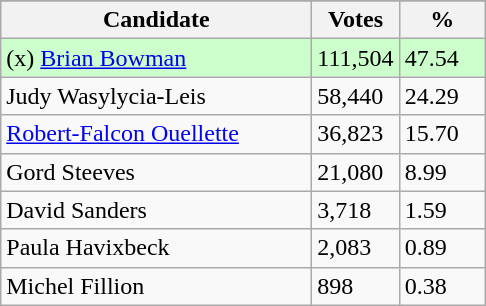<table class="wikitable sortable">
<tr>
</tr>
<tr>
<th bgcolor="#DDDDFF" width="200px">Candidate</th>
<th bgcolor="#DDDDFF" width="50px">Votes</th>
<th bgcolor="#DDDDFF" width="50px">%</th>
</tr>
<tr style="text-align:left; background:#cfc;">
<td>(x) <a href='#'>Brian Bowman</a></td>
<td>111,504</td>
<td>47.54</td>
</tr>
<tr>
<td>Judy Wasylycia-Leis</td>
<td>58,440</td>
<td>24.29</td>
</tr>
<tr>
<td><a href='#'>Robert-Falcon Ouellette</a></td>
<td>36,823</td>
<td>15.70</td>
</tr>
<tr>
<td>Gord Steeves</td>
<td>21,080</td>
<td>8.99</td>
</tr>
<tr>
<td>David Sanders</td>
<td>3,718</td>
<td>1.59</td>
</tr>
<tr>
<td>Paula Havixbeck</td>
<td>2,083</td>
<td>0.89</td>
</tr>
<tr>
<td>Michel Fillion</td>
<td>898</td>
<td>0.38</td>
</tr>
</table>
